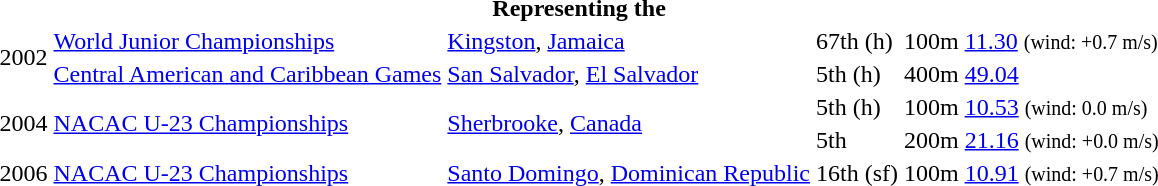<table>
<tr>
<th colspan="6">Representing the </th>
</tr>
<tr>
<td rowspan=2>2002</td>
<td><a href='#'>World Junior Championships</a></td>
<td><a href='#'>Kingston</a>, <a href='#'>Jamaica</a></td>
<td>67th (h)</td>
<td>100m</td>
<td><a href='#'>11.30</a> <small>(wind: +0.7 m/s)</small></td>
</tr>
<tr>
<td><a href='#'>Central American and Caribbean Games</a></td>
<td><a href='#'>San Salvador</a>, <a href='#'>El Salvador</a></td>
<td>5th (h)</td>
<td>400m</td>
<td><a href='#'>49.04</a></td>
</tr>
<tr>
<td rowspan=2>2004</td>
<td rowspan=2><a href='#'>NACAC U-23 Championships</a></td>
<td rowspan=2><a href='#'>Sherbrooke</a>, <a href='#'>Canada</a></td>
<td>5th (h)</td>
<td>100m</td>
<td><a href='#'>10.53</a> <small>(wind: 0.0 m/s)</small></td>
</tr>
<tr>
<td>5th</td>
<td>200m</td>
<td><a href='#'>21.16</a> <small>(wind: +0.0 m/s)</small></td>
</tr>
<tr>
<td>2006</td>
<td><a href='#'>NACAC U-23 Championships</a></td>
<td><a href='#'>Santo Domingo</a>, <a href='#'>Dominican Republic</a></td>
<td>16th (sf)</td>
<td>100m</td>
<td><a href='#'>10.91</a> <small>(wind:  +0.7 m/s)</small></td>
</tr>
</table>
